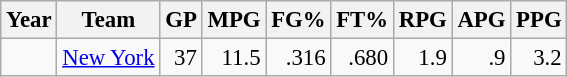<table class="wikitable sortable" style="font-size:95%; text-align:right;">
<tr>
<th>Year</th>
<th>Team</th>
<th>GP</th>
<th>MPG</th>
<th>FG%</th>
<th>FT%</th>
<th>RPG</th>
<th>APG</th>
<th>PPG</th>
</tr>
<tr>
<td style="text-align:left;"></td>
<td style="text-align:left;"><a href='#'>New York</a></td>
<td>37</td>
<td>11.5</td>
<td>.316</td>
<td>.680</td>
<td>1.9</td>
<td>.9</td>
<td>3.2</td>
</tr>
</table>
